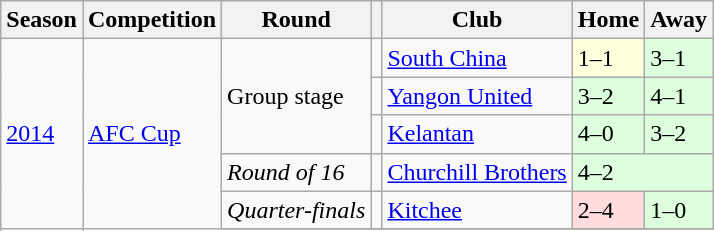<table class="wikitable">
<tr>
<th>Season</th>
<th>Competition</th>
<th>Round</th>
<th></th>
<th>Club</th>
<th>Home</th>
<th>Away</th>
</tr>
<tr>
<td rowspan="6"><a href='#'>2014</a></td>
<td rowspan="6"><a href='#'>AFC Cup</a></td>
<td rowspan="3">Group stage</td>
<td></td>
<td><a href='#'>South China</a></td>
<td style="background:#ffd;">1–1</td>
<td style="background:#dfd;">3–1</td>
</tr>
<tr>
<td></td>
<td><a href='#'>Yangon United</a></td>
<td style="background:#dfd;">3–2</td>
<td style="background:#dfd;">4–1</td>
</tr>
<tr>
<td></td>
<td><a href='#'>Kelantan</a></td>
<td style="background:#dfd;">4–0</td>
<td style="background:#dfd;">3–2</td>
</tr>
<tr>
<td><em>Round of 16</em></td>
<td></td>
<td><a href='#'>Churchill Brothers</a></td>
<td colspan=2; style="background:#dfd;">4–2</td>
</tr>
<tr>
<td><em>Quarter-finals</em></td>
<td></td>
<td><a href='#'>Kitchee</a></td>
<td style="background:#fdd;">2–4</td>
<td style="background:#dfd;">1–0</td>
</tr>
<tr>
</tr>
</table>
